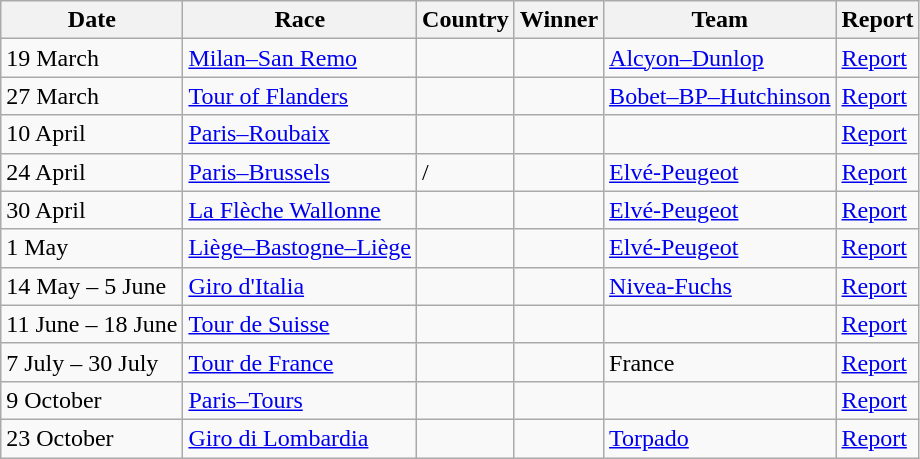<table class=wikitable>
<tr>
<th>Date</th>
<th>Race</th>
<th>Country</th>
<th>Winner</th>
<th>Team</th>
<th>Report</th>
</tr>
<tr>
<td>19 March</td>
<td><a href='#'>Milan–San Remo</a></td>
<td></td>
<td></td>
<td><a href='#'>Alcyon–Dunlop</a></td>
<td><a href='#'>Report</a></td>
</tr>
<tr>
<td>27 March</td>
<td><a href='#'>Tour of Flanders</a></td>
<td></td>
<td></td>
<td><a href='#'>Bobet–BP–Hutchinson</a></td>
<td><a href='#'>Report</a></td>
</tr>
<tr>
<td>10 April</td>
<td><a href='#'>Paris–Roubaix</a></td>
<td></td>
<td></td>
<td></td>
<td><a href='#'>Report</a></td>
</tr>
<tr>
<td>24 April</td>
<td><a href='#'>Paris–Brussels</a></td>
<td>/</td>
<td></td>
<td><a href='#'>Elvé-Peugeot</a></td>
<td><a href='#'>Report</a></td>
</tr>
<tr>
<td>30 April</td>
<td><a href='#'>La Flèche Wallonne</a></td>
<td></td>
<td></td>
<td><a href='#'>Elvé-Peugeot</a></td>
<td><a href='#'>Report</a></td>
</tr>
<tr>
<td>1 May</td>
<td><a href='#'>Liège–Bastogne–Liège</a></td>
<td></td>
<td></td>
<td><a href='#'>Elvé-Peugeot</a></td>
<td><a href='#'>Report</a></td>
</tr>
<tr>
<td>14 May – 5 June</td>
<td><a href='#'>Giro d'Italia</a></td>
<td></td>
<td></td>
<td><a href='#'>Nivea-Fuchs</a></td>
<td><a href='#'>Report</a></td>
</tr>
<tr>
<td>11 June – 18 June</td>
<td><a href='#'>Tour de Suisse</a></td>
<td></td>
<td></td>
<td></td>
<td><a href='#'>Report</a></td>
</tr>
<tr>
<td>7 July – 30 July</td>
<td><a href='#'>Tour de France</a></td>
<td></td>
<td></td>
<td>France</td>
<td><a href='#'>Report</a></td>
</tr>
<tr>
<td>9 October</td>
<td><a href='#'>Paris–Tours</a></td>
<td></td>
<td></td>
<td></td>
<td><a href='#'>Report</a></td>
</tr>
<tr>
<td>23 October</td>
<td><a href='#'>Giro di Lombardia</a></td>
<td></td>
<td></td>
<td><a href='#'>Torpado</a></td>
<td><a href='#'>Report</a></td>
</tr>
</table>
